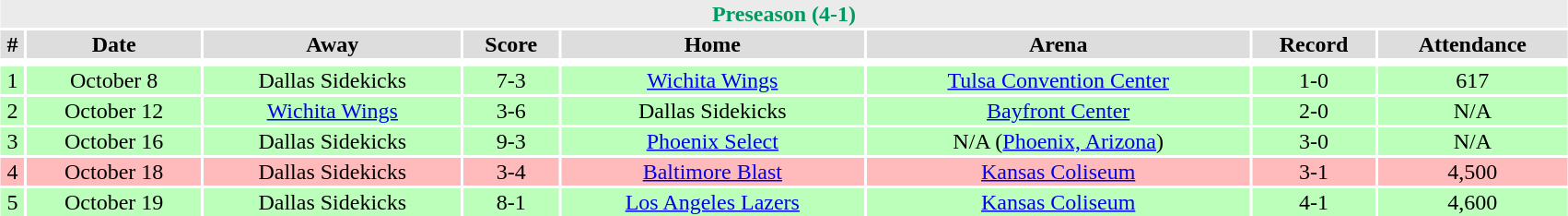<table class="toccolours collapsible collapsed" width=90% style="clear:both; margin:1.5em auto; text-align:center;">
<tr>
<th colspan=11 style="background:#EBEBEB; color:#009960;">Preseason (4-1)</th>
</tr>
<tr align="center" bgcolor="#dddddd">
<td><strong>#</strong></td>
<td><strong>Date</strong></td>
<td><strong>Away</strong></td>
<td><strong>Score</strong></td>
<td><strong>Home</strong></td>
<td><strong>Arena</strong></td>
<td><strong>Record</strong></td>
<td><strong>Attendance</strong></td>
</tr>
<tr align="center" bgcolor="#ccffcc">
</tr>
<tr>
</tr>
<tr align="center" bgcolor="#bbffbb">
<td>1</td>
<td>October 8</td>
<td>Dallas Sidekicks</td>
<td>7-3</td>
<td><a href='#'>Wichita Wings</a></td>
<td><a href='#'>Tulsa Convention Center</a></td>
<td>1-0</td>
<td>617</td>
</tr>
<tr align="center" bgcolor="#bbffbb">
<td>2</td>
<td>October 12</td>
<td><a href='#'>Wichita Wings</a></td>
<td>3-6</td>
<td>Dallas Sidekicks</td>
<td><a href='#'>Bayfront Center</a></td>
<td>2-0</td>
<td>N/A</td>
</tr>
<tr align="center" bgcolor="#bbffbb">
<td>3</td>
<td>October 16</td>
<td>Dallas Sidekicks</td>
<td>9-3</td>
<td><a href='#'>Phoenix Select</a></td>
<td>N/A (<a href='#'>Phoenix, Arizona</a>)</td>
<td>3-0</td>
<td>N/A</td>
</tr>
<tr align="center" bgcolor="#ffbbbb">
<td>4</td>
<td>October 18</td>
<td>Dallas Sidekicks</td>
<td>3-4</td>
<td><a href='#'>Baltimore Blast</a></td>
<td><a href='#'>Kansas Coliseum</a></td>
<td>3-1</td>
<td>4,500</td>
</tr>
<tr align="center" bgcolor="#bbffbb">
<td>5</td>
<td>October 19</td>
<td>Dallas Sidekicks</td>
<td>8-1</td>
<td><a href='#'>Los Angeles Lazers</a></td>
<td><a href='#'>Kansas Coliseum</a></td>
<td>4-1</td>
<td>4,600</td>
</tr>
</table>
